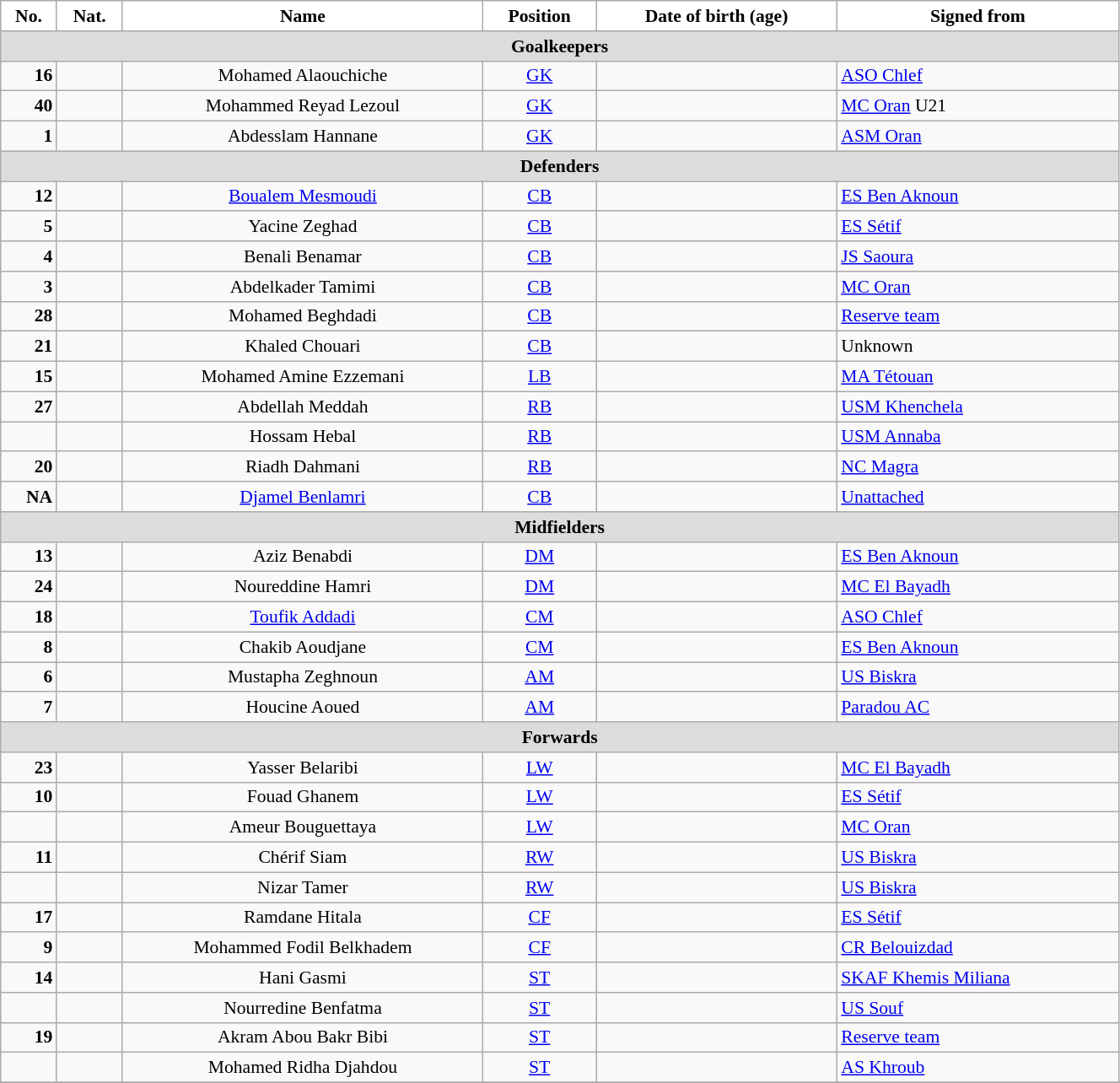<table class="wikitable" style="text-align:center; font-size:90%; width:70%">
<tr>
<th style="background:white; color:black; text-align:center;">No.</th>
<th style="background:white; color:black; text-align:center;">Nat.</th>
<th style="background:white; color:black; text-align:center;">Name</th>
<th style="background:white; color:black; text-align:center;">Position</th>
<th style="background:white; color:black; text-align:center;">Date of birth (age)</th>
<th style="background:white; color:black; text-align:center;">Signed from</th>
</tr>
<tr>
<th colspan=10 style="background:#DCDCDC; text-align:center;">Goalkeepers</th>
</tr>
<tr>
<td style="text-align:right"><strong>16</strong></td>
<td></td>
<td>Mohamed Alaouchiche</td>
<td><a href='#'>GK</a></td>
<td></td>
<td style="text-align:left"> <a href='#'>ASO Chlef</a></td>
</tr>
<tr>
<td style="text-align:right"><strong>40</strong></td>
<td></td>
<td>Mohammed Reyad Lezoul</td>
<td><a href='#'>GK</a></td>
<td></td>
<td style="text-align:left"> <a href='#'>MC Oran</a> U21</td>
</tr>
<tr>
<td style="text-align:right"><strong>1</strong></td>
<td></td>
<td>Abdesslam Hannane</td>
<td><a href='#'>GK</a></td>
<td></td>
<td style="text-align:left"> <a href='#'>ASM Oran</a></td>
</tr>
<tr>
<th colspan=10 style="background:#DCDCDC; text-align:center;">Defenders</th>
</tr>
<tr>
<td style="text-align:right"><strong>12</strong></td>
<td></td>
<td><a href='#'>Boualem Mesmoudi</a></td>
<td><a href='#'>CB</a></td>
<td></td>
<td style="text-align:left"> <a href='#'>ES Ben Aknoun</a></td>
</tr>
<tr>
<td style="text-align:right"><strong>5</strong></td>
<td></td>
<td>Yacine Zeghad</td>
<td><a href='#'>CB</a></td>
<td></td>
<td style="text-align:left"> <a href='#'>ES Sétif</a></td>
</tr>
<tr>
<td style="text-align:right"><strong>4</strong></td>
<td></td>
<td>Benali Benamar</td>
<td><a href='#'>CB</a></td>
<td></td>
<td style="text-align:left"> <a href='#'>JS Saoura</a></td>
</tr>
<tr>
<td style="text-align:right"><strong>3</strong></td>
<td></td>
<td>Abdelkader Tamimi</td>
<td><a href='#'>CB</a></td>
<td></td>
<td style="text-align:left"> <a href='#'>MC Oran</a></td>
</tr>
<tr>
<td style="text-align:right"><strong>28</strong></td>
<td></td>
<td>Mohamed Beghdadi</td>
<td><a href='#'>CB</a></td>
<td></td>
<td style="text-align:left"> <a href='#'>Reserve team</a></td>
</tr>
<tr>
<td style="text-align:right"><strong>21</strong></td>
<td></td>
<td>Khaled Chouari</td>
<td><a href='#'>CB</a></td>
<td></td>
<td style="text-align:left"> Unknown</td>
</tr>
<tr>
<td style="text-align:right"><strong>15</strong></td>
<td></td>
<td>Mohamed Amine Ezzemani</td>
<td><a href='#'>LB</a></td>
<td></td>
<td style="text-align:left"> <a href='#'>MA Tétouan</a></td>
</tr>
<tr>
<td style="text-align:right"><strong>27</strong></td>
<td></td>
<td>Abdellah Meddah</td>
<td><a href='#'>RB</a></td>
<td></td>
<td style="text-align:left"> <a href='#'>USM Khenchela</a></td>
</tr>
<tr>
<td></td>
<td></td>
<td>Hossam Hebal</td>
<td><a href='#'>RB</a></td>
<td></td>
<td style="text-align:left"> <a href='#'>USM Annaba</a></td>
</tr>
<tr>
<td style="text-align:right"><strong>20</strong></td>
<td></td>
<td>Riadh Dahmani</td>
<td><a href='#'>RB</a></td>
<td></td>
<td style="text-align:left"> <a href='#'>NC Magra</a></td>
</tr>
<tr>
<td style="text-align:right"><strong>NA</strong></td>
<td></td>
<td><a href='#'>Djamel Benlamri</a></td>
<td><a href='#'>CB</a></td>
<td></td>
<td style="text-align:left"><a href='#'>Unattached</a></td>
</tr>
<tr>
<th colspan=10 style="background:#DCDCDC; text-align:center;">Midfielders</th>
</tr>
<tr>
<td style="text-align:right"><strong>13</strong></td>
<td></td>
<td>Aziz Benabdi</td>
<td><a href='#'>DM</a></td>
<td></td>
<td style="text-align:left"> <a href='#'>ES Ben Aknoun</a></td>
</tr>
<tr>
<td style="text-align:right"><strong>24</strong></td>
<td></td>
<td>Noureddine Hamri</td>
<td><a href='#'>DM</a></td>
<td></td>
<td style="text-align:left"> <a href='#'>MC El Bayadh</a></td>
</tr>
<tr>
<td style="text-align:right"><strong>18</strong></td>
<td></td>
<td><a href='#'>Toufik Addadi</a></td>
<td><a href='#'>CM</a></td>
<td></td>
<td style="text-align:left"> <a href='#'>ASO Chlef</a></td>
</tr>
<tr>
<td style="text-align:right"><strong>8</strong></td>
<td></td>
<td>Chakib Aoudjane</td>
<td><a href='#'>CM</a></td>
<td></td>
<td style="text-align:left"> <a href='#'>ES Ben Aknoun</a></td>
</tr>
<tr>
<td style="text-align:right"><strong>6</strong></td>
<td></td>
<td>Mustapha Zeghnoun</td>
<td><a href='#'>AM</a></td>
<td></td>
<td style="text-align:left"> <a href='#'>US Biskra</a></td>
</tr>
<tr>
<td style="text-align:right"><strong>7</strong></td>
<td></td>
<td>Houcine Aoued</td>
<td><a href='#'>AM</a></td>
<td></td>
<td style="text-align:left"> <a href='#'>Paradou AC</a></td>
</tr>
<tr>
<th colspan=10 style="background:#DCDCDC; text-align:center;">Forwards</th>
</tr>
<tr>
<td style="text-align:right"><strong>23</strong></td>
<td></td>
<td>Yasser Belaribi</td>
<td><a href='#'>LW</a></td>
<td></td>
<td style="text-align:left"> <a href='#'>MC El Bayadh</a></td>
</tr>
<tr>
<td style="text-align:right"><strong>10</strong></td>
<td></td>
<td>Fouad Ghanem</td>
<td><a href='#'>LW</a></td>
<td></td>
<td style="text-align:left"> <a href='#'>ES Sétif</a></td>
</tr>
<tr>
<td></td>
<td></td>
<td>Ameur Bouguettaya</td>
<td><a href='#'>LW</a></td>
<td></td>
<td style="text-align:left"> <a href='#'>MC Oran</a></td>
</tr>
<tr>
<td style="text-align:right"><strong>11</strong></td>
<td></td>
<td>Chérif Siam</td>
<td><a href='#'>RW</a></td>
<td></td>
<td style="text-align:left"> <a href='#'>US Biskra</a></td>
</tr>
<tr>
<td></td>
<td></td>
<td>Nizar Tamer</td>
<td><a href='#'>RW</a></td>
<td></td>
<td style="text-align:left"> <a href='#'>US Biskra</a></td>
</tr>
<tr>
<td style="text-align:right"><strong>17</strong></td>
<td></td>
<td>Ramdane Hitala</td>
<td><a href='#'>CF</a></td>
<td></td>
<td style="text-align:left"> <a href='#'>ES Sétif</a></td>
</tr>
<tr>
<td style="text-align:right"><strong>9</strong></td>
<td></td>
<td>Mohammed Fodil Belkhadem</td>
<td><a href='#'>CF</a></td>
<td></td>
<td style="text-align:left"> <a href='#'>CR Belouizdad</a></td>
</tr>
<tr>
<td style="text-align:right"><strong>14</strong></td>
<td></td>
<td>Hani Gasmi</td>
<td><a href='#'>ST</a></td>
<td></td>
<td style="text-align:left"> <a href='#'>SKAF Khemis Miliana</a></td>
</tr>
<tr>
<td></td>
<td></td>
<td>Nourredine Benfatma</td>
<td><a href='#'>ST</a></td>
<td></td>
<td style="text-align:left"> <a href='#'>US Souf</a></td>
</tr>
<tr>
<td style="text-align:right"><strong>19</strong></td>
<td></td>
<td>Akram Abou Bakr Bibi</td>
<td><a href='#'>ST</a></td>
<td></td>
<td style="text-align:left"> <a href='#'>Reserve team</a></td>
</tr>
<tr>
<td></td>
<td></td>
<td>Mohamed Ridha Djahdou</td>
<td><a href='#'>ST</a></td>
<td></td>
<td style="text-align:left"> <a href='#'>AS Khroub</a></td>
</tr>
<tr>
</tr>
</table>
